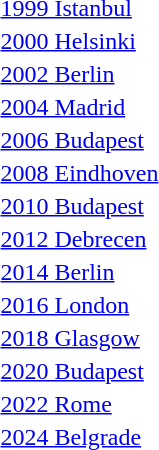<table>
<tr>
<td><a href='#'>1999 Istanbul</a></td>
<td></td>
<td></td>
<td></td>
</tr>
<tr>
<td><a href='#'>2000 Helsinki</a></td>
<td></td>
<td></td>
<td></td>
</tr>
<tr>
<td><a href='#'>2002 Berlin</a></td>
<td></td>
<td></td>
<td></td>
</tr>
<tr>
<td><a href='#'>2004 Madrid</a></td>
<td></td>
<td></td>
<td></td>
</tr>
<tr>
<td><a href='#'>2006 Budapest</a></td>
<td></td>
<td></td>
<td></td>
</tr>
<tr>
<td><a href='#'>2008 Eindhoven</a></td>
<td></td>
<td></td>
<td></td>
</tr>
<tr>
<td><a href='#'>2010 Budapest</a></td>
<td></td>
<td></td>
<td></td>
</tr>
<tr>
<td><a href='#'>2012 Debrecen</a></td>
<td></td>
<td></td>
<td></td>
</tr>
<tr>
<td><a href='#'>2014 Berlin</a></td>
<td></td>
<td></td>
<td></td>
</tr>
<tr>
<td><a href='#'>2016 London</a></td>
<td></td>
<td></td>
<td></td>
</tr>
<tr>
<td><a href='#'>2018 Glasgow</a></td>
<td></td>
<td></td>
<td></td>
</tr>
<tr>
<td><a href='#'>2020 Budapest</a></td>
<td></td>
<td></td>
<td></td>
</tr>
<tr>
<td><a href='#'>2022 Rome</a></td>
<td></td>
<td></td>
<td></td>
</tr>
<tr>
<td><a href='#'>2024 Belgrade</a></td>
<td></td>
<td></td>
<td></td>
</tr>
</table>
